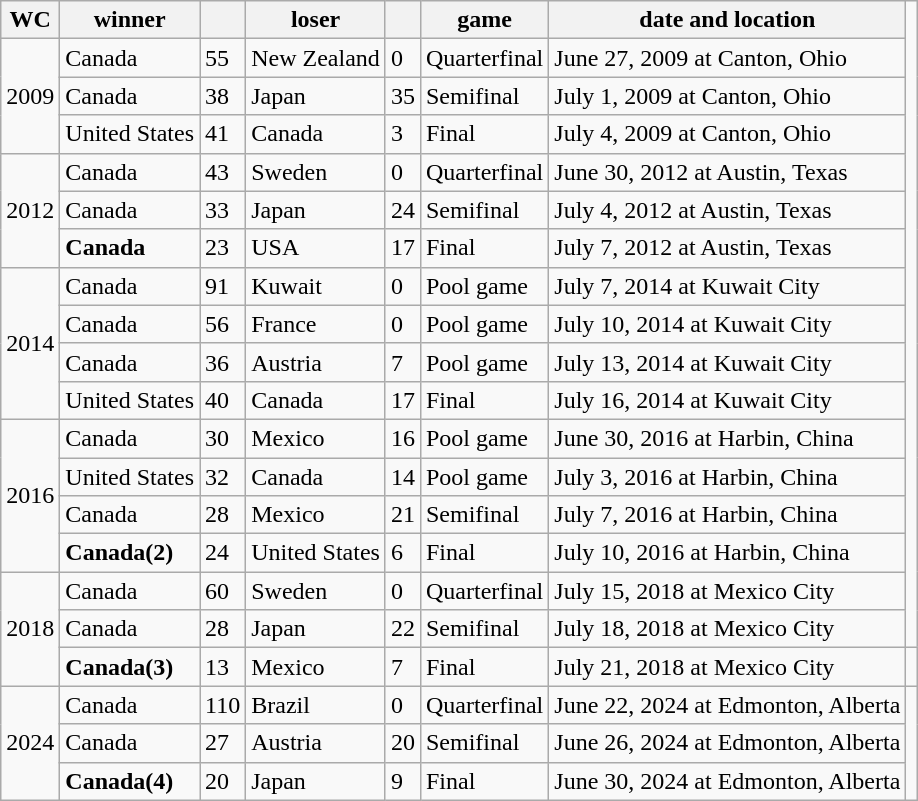<table class="wikitable sortable">
<tr>
<th>WC</th>
<th>winner</th>
<th></th>
<th>loser</th>
<th></th>
<th>game</th>
<th>date and location</th>
</tr>
<tr>
<td rowspan="3">2009</td>
<td>Canada</td>
<td>55</td>
<td>New Zealand</td>
<td>0</td>
<td>Quarterfinal</td>
<td>June 27, 2009 at Canton, Ohio</td>
</tr>
<tr>
<td>Canada</td>
<td>38</td>
<td>Japan</td>
<td>35</td>
<td>Semifinal</td>
<td>July 1, 2009 at Canton, Ohio</td>
</tr>
<tr>
<td>United States</td>
<td>41</td>
<td>Canada</td>
<td>3</td>
<td>Final</td>
<td>July 4, 2009 at Canton, Ohio</td>
</tr>
<tr>
<td rowspan="3">2012</td>
<td>Canada</td>
<td>43</td>
<td>Sweden</td>
<td>0</td>
<td>Quarterfinal</td>
<td>June 30, 2012 at Austin, Texas</td>
</tr>
<tr>
<td>Canada</td>
<td>33</td>
<td>Japan</td>
<td>24</td>
<td>Semifinal</td>
<td>July 4, 2012 at Austin, Texas</td>
</tr>
<tr>
<td><strong>Canada</strong></td>
<td>23</td>
<td>USA</td>
<td>17</td>
<td>Final</td>
<td>July 7, 2012 at Austin, Texas</td>
</tr>
<tr>
<td rowspan="4">2014</td>
<td>Canada</td>
<td>91</td>
<td>Kuwait</td>
<td>0</td>
<td>Pool game</td>
<td>July 7, 2014 at Kuwait City</td>
</tr>
<tr>
<td>Canada</td>
<td>56</td>
<td>France</td>
<td>0</td>
<td>Pool game</td>
<td>July 10, 2014 at Kuwait City</td>
</tr>
<tr>
<td>Canada</td>
<td>36</td>
<td>Austria</td>
<td>7</td>
<td>Pool game</td>
<td>July 13, 2014 at Kuwait City</td>
</tr>
<tr>
<td>United States</td>
<td>40</td>
<td>Canada</td>
<td>17</td>
<td>Final</td>
<td>July 16, 2014 at Kuwait City</td>
</tr>
<tr>
<td rowspan="4">2016</td>
<td>Canada</td>
<td>30</td>
<td>Mexico</td>
<td>16</td>
<td>Pool game</td>
<td>June 30, 2016 at Harbin, China</td>
</tr>
<tr>
<td>United States</td>
<td>32</td>
<td>Canada</td>
<td>14</td>
<td>Pool game</td>
<td>July 3, 2016 at Harbin, China</td>
</tr>
<tr>
<td>Canada</td>
<td>28</td>
<td>Mexico</td>
<td>21</td>
<td>Semifinal</td>
<td>July 7, 2016 at Harbin, China</td>
</tr>
<tr>
<td><strong>Canada(2)</strong></td>
<td>24</td>
<td>United States</td>
<td>6</td>
<td>Final</td>
<td>July 10, 2016 at Harbin, China</td>
</tr>
<tr>
<td rowspan="3">2018</td>
<td>Canada</td>
<td>60</td>
<td>Sweden</td>
<td>0</td>
<td>Quarterfinal</td>
<td>July 15, 2018 at Mexico City</td>
</tr>
<tr>
<td>Canada</td>
<td>28</td>
<td>Japan</td>
<td>22</td>
<td>Semifinal</td>
<td>July 18, 2018 at Mexico City</td>
</tr>
<tr>
<td><strong>Canada(3)</strong></td>
<td>13</td>
<td>Mexico</td>
<td>7</td>
<td>Final</td>
<td>July 21, 2018 at Mexico City</td>
<td></td>
</tr>
<tr>
<td rowspan="3">2024</td>
<td>Canada</td>
<td>110</td>
<td>Brazil</td>
<td>0</td>
<td>Quarterfinal</td>
<td>June 22, 2024 at Edmonton, Alberta</td>
</tr>
<tr>
<td>Canada</td>
<td>27</td>
<td>Austria</td>
<td>20</td>
<td>Semifinal</td>
<td>June 26, 2024 at Edmonton, Alberta</td>
</tr>
<tr>
<td><strong>Canada(4)</strong></td>
<td>20</td>
<td>Japan</td>
<td>9</td>
<td>Final</td>
<td>June 30, 2024 at Edmonton, Alberta</td>
</tr>
</table>
